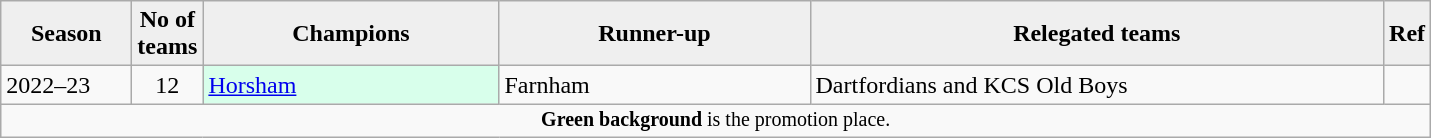<table class="wikitable">
<tr>
<th style="background:#efefef; width:80px;">Season</th>
<th style="background:#efefef; width:40px;">No of teams</th>
<th style="background:#efefef; width:190px;">Champions</th>
<th style="background:#efefef; width:200px;">Runner-up</th>
<th style="background:#efefef; width:375px;">Relegated teams</th>
<th style="background:#efefef; width:20px;">Ref</th>
</tr>
<tr align=left>
<td>2022–23</td>
<td style="text-align: center;">12</td>
<td style="background:#d8ffeb;"><a href='#'>Horsham</a></td>
<td>Farnham</td>
<td>Dartfordians and KCS Old Boys</td>
<td></td>
</tr>
<tr>
<td colspan="15"  style="border:0; font-size:smaller; text-align:center;"><span><strong>Green background</strong></span> is the promotion place.</td>
</tr>
</table>
